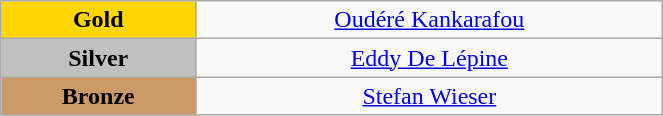<table class="wikitable" style="text-align:center; " width="35%">
<tr>
<td bgcolor="gold"><strong>Gold</strong></td>
<td><a href='#'>Oudéré Kankarafou</a><br>  <small><em></em></small></td>
</tr>
<tr>
<td bgcolor="silver"><strong>Silver</strong></td>
<td><a href='#'>Eddy De Lépine</a><br>  <small><em></em></small></td>
</tr>
<tr>
<td bgcolor="CC9966"><strong>Bronze</strong></td>
<td><a href='#'>Stefan Wieser</a><br>  <small><em></em></small></td>
</tr>
</table>
